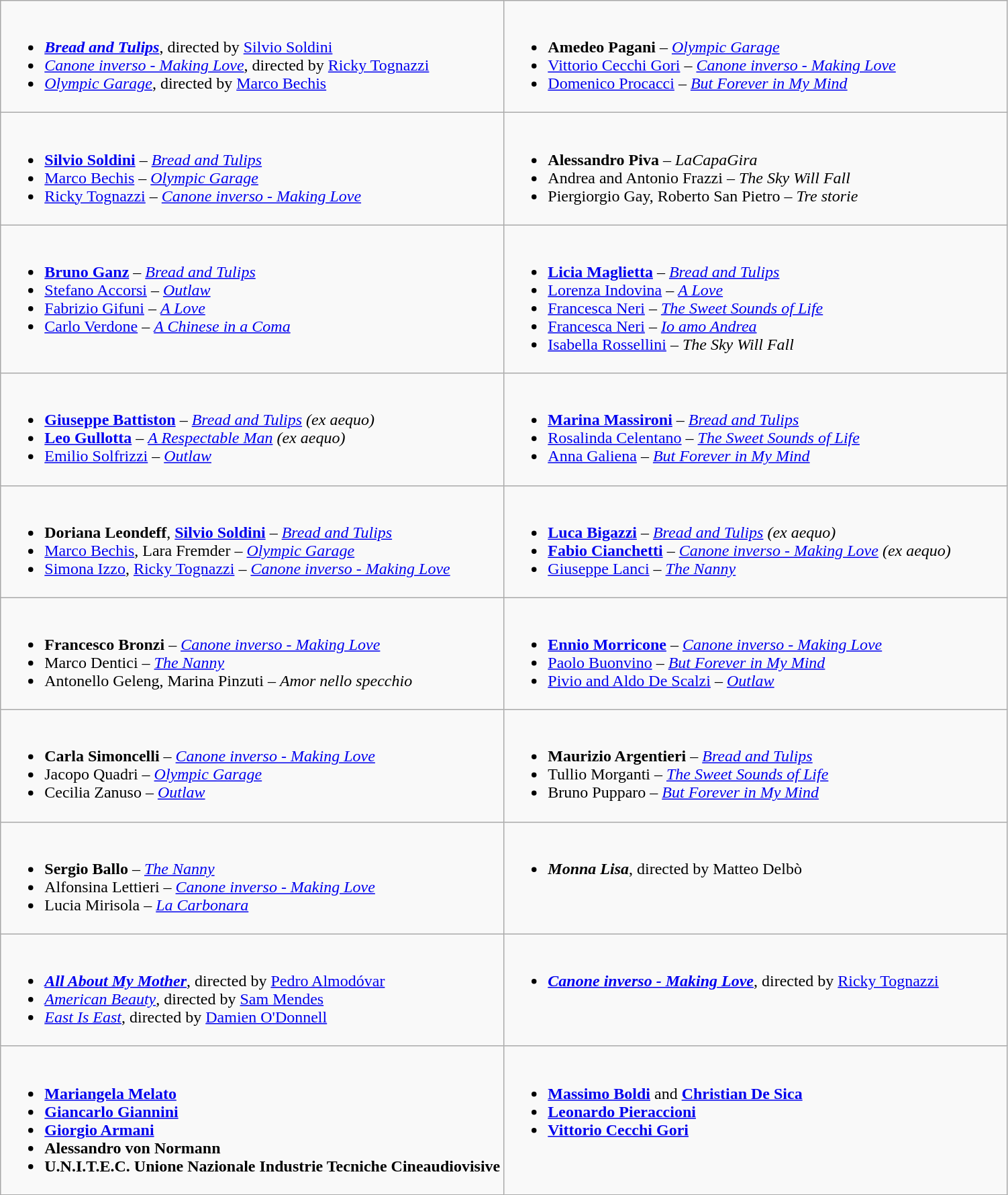<table class="wikitable" role="presentation">
<tr>
<td style="vertical-align:top; width:50%;"><br><ul><li><strong><em><a href='#'>Bread and Tulips</a></em></strong>, directed by <a href='#'>Silvio Soldini</a></li><li><em><a href='#'>Canone inverso - Making Love</a></em>, directed by <a href='#'>Ricky Tognazzi</a></li><li><em><a href='#'>Olympic Garage</a></em>, directed by <a href='#'>Marco Bechis</a></li></ul></td>
<td style="vertical-align:top; width:50%;"><br><ul><li><strong>Amedeo Pagani</strong> – <em><a href='#'>Olympic Garage</a></em></li><li><a href='#'>Vittorio Cecchi Gori</a> – <em><a href='#'>Canone inverso - Making Love</a></em></li><li><a href='#'>Domenico Procacci</a> – <em><a href='#'>But Forever in My Mind</a></em></li></ul></td>
</tr>
<tr>
<td style="vertical-align:top; width:50%;"><br><ul><li><strong><a href='#'>Silvio Soldini</a></strong> – <em><a href='#'>Bread and Tulips</a></em></li><li><a href='#'>Marco Bechis</a> – <em><a href='#'>Olympic Garage</a></em></li><li><a href='#'>Ricky Tognazzi</a> – <em><a href='#'>Canone inverso - Making Love</a></em></li></ul></td>
<td style="vertical-align:top; width:50%;"><br><ul><li><strong>Alessandro Piva</strong> – <em>LaCapaGira</em></li><li>Andrea and Antonio Frazzi – <em> The Sky Will Fall</em></li><li>Piergiorgio Gay, Roberto San Pietro – <em>Tre storie</em></li></ul></td>
</tr>
<tr>
<td style="vertical-align:top; width:50%;"><br><ul><li><strong><a href='#'>Bruno Ganz</a></strong> – <em><a href='#'>Bread and Tulips</a></em></li><li><a href='#'>Stefano Accorsi</a> – <em><a href='#'>Outlaw</a></em></li><li><a href='#'>Fabrizio Gifuni</a> – <em><a href='#'>A Love</a></em></li><li><a href='#'>Carlo Verdone</a> – <em><a href='#'>A Chinese in a Coma</a></em></li></ul></td>
<td style="vertical-align:top; width:50%;"><br><ul><li><strong><a href='#'>Licia Maglietta</a></strong> – <em><a href='#'>Bread and Tulips</a></em></li><li><a href='#'>Lorenza Indovina</a> – <em><a href='#'>A Love</a></em></li><li><a href='#'>Francesca Neri</a> – <em><a href='#'>The Sweet Sounds of Life</a></em></li><li><a href='#'>Francesca Neri</a> – <em><a href='#'>Io amo Andrea</a></em></li><li><a href='#'>Isabella Rossellini</a> – <em>The Sky Will Fall</em></li></ul></td>
</tr>
<tr>
<td style="vertical-align:top; width:50%;"><br><ul><li><strong><a href='#'>Giuseppe Battiston</a></strong> – <em><a href='#'>Bread and Tulips</a></em> <em>(ex aequo)</em></li><li><strong><a href='#'>Leo Gullotta</a></strong> – <em><a href='#'>A Respectable Man</a></em> <em>(ex aequo)</em></li><li><a href='#'>Emilio Solfrizzi</a> – <em><a href='#'>Outlaw</a></em></li></ul></td>
<td style="vertical-align:top; width:50%;"><br><ul><li><strong><a href='#'>Marina Massironi</a></strong> – <em><a href='#'>Bread and Tulips</a></em></li><li><a href='#'>Rosalinda Celentano</a> – <em><a href='#'>The Sweet Sounds of Life</a></em></li><li><a href='#'>Anna Galiena</a> – <em><a href='#'>But Forever in My Mind</a></em></li></ul></td>
</tr>
<tr>
<td style="vertical-align:top; width:50%;"><br><ul><li><strong>Doriana Leondeff</strong>, <strong><a href='#'>Silvio Soldini</a></strong> – <em><a href='#'>Bread and Tulips</a></em></li><li><a href='#'>Marco Bechis</a>, Lara Fremder  – <em><a href='#'>Olympic Garage</a></em></li><li><a href='#'>Simona Izzo</a>, <a href='#'>Ricky Tognazzi</a> – <em><a href='#'>Canone inverso - Making Love</a></em></li></ul></td>
<td style="vertical-align:top; width:50%;"><br><ul><li><strong><a href='#'>Luca Bigazzi</a></strong> – <em><a href='#'>Bread and Tulips</a></em>  <em>(ex aequo)</em></li><li><strong><a href='#'>Fabio Cianchetti</a></strong> – <em><a href='#'>Canone inverso - Making Love</a></em> <em>(ex aequo)</em></li><li><a href='#'>Giuseppe Lanci</a> – <em><a href='#'>The Nanny</a></em></li></ul></td>
</tr>
<tr>
<td style="vertical-align:top; width:50%;"><br><ul><li><strong>Francesco Bronzi</strong> – <em><a href='#'>Canone inverso - Making Love</a></em></li><li>Marco Dentici – <em><a href='#'>The Nanny</a></em></li><li>Antonello Geleng, Marina Pinzuti – <em>Amor nello specchio</em></li></ul></td>
<td style="vertical-align:top; width:50%;"><br><ul><li><strong><a href='#'>Ennio Morricone</a></strong> – <em><a href='#'>Canone inverso - Making Love</a></em></li><li><a href='#'>Paolo Buonvino</a> – <em><a href='#'>But Forever in My Mind</a></em></li><li><a href='#'>Pivio and Aldo De Scalzi</a> – <em><a href='#'>Outlaw</a></em></li></ul></td>
</tr>
<tr>
<td style="vertical-align:top; width:50%;"><br><ul><li><strong>Carla Simoncelli</strong> – <em><a href='#'>Canone inverso - Making Love</a></em></li><li>Jacopo Quadri – <em><a href='#'>Olympic Garage</a></em></li><li>Cecilia Zanuso – <em><a href='#'>Outlaw</a></em></li></ul></td>
<td style="vertical-align:top; width:50%;"><br><ul><li><strong>Maurizio Argentieri</strong> – <em><a href='#'>Bread and Tulips</a></em></li><li>Tullio Morganti – <em><a href='#'>The Sweet Sounds of Life</a></em></li><li>Bruno Pupparo – <em><a href='#'>But Forever in My Mind</a></em></li></ul></td>
</tr>
<tr>
<td style="vertical-align:top; width:50%;"><br><ul><li><strong>Sergio Ballo</strong> – <em><a href='#'>The Nanny</a></em></li><li>Alfonsina Lettieri – <em><a href='#'>Canone inverso - Making Love</a></em></li><li>Lucia Mirisola – <em><a href='#'>La Carbonara</a></em></li></ul></td>
<td style="vertical-align:top; width:50%;"><br><ul><li><strong><em>Monna Lisa</em></strong>, directed by Matteo Delbò</li></ul></td>
</tr>
<tr>
<td style="vertical-align:top; width:50%;"><br><ul><li><strong><em><a href='#'>All About My Mother</a></em></strong>, directed by <a href='#'>Pedro Almodóvar</a></li><li><em><a href='#'>American Beauty</a></em>, directed by <a href='#'>Sam Mendes</a></li><li><em><a href='#'>East Is East</a></em>, directed by <a href='#'>Damien O'Donnell</a></li></ul></td>
<td style="vertical-align:top; width:50%;"><br><ul><li><strong><em><a href='#'>Canone inverso - Making Love</a></em></strong>, directed by <a href='#'>Ricky Tognazzi</a></li></ul></td>
</tr>
<tr>
<td style="vertical-align:top; width:50%;"><br><ul><li><strong><a href='#'>Mariangela Melato</a></strong></li><li><strong><a href='#'>Giancarlo Giannini</a></strong></li><li><strong><a href='#'>Giorgio Armani</a></strong></li><li><strong>Alessandro von Normann</strong></li><li><strong>U.N.I.T.E.C. Unione Nazionale Industrie Tecniche Cineaudiovisive</strong></li></ul></td>
<td style="vertical-align:top; width:50%;"><br><ul><li><strong><a href='#'>Massimo Boldi</a></strong> and <strong><a href='#'>Christian De Sica</a></strong></li><li><strong><a href='#'>Leonardo Pieraccioni</a></strong></li><li><strong><a href='#'>Vittorio Cecchi Gori</a></strong></li></ul></td>
</tr>
</table>
